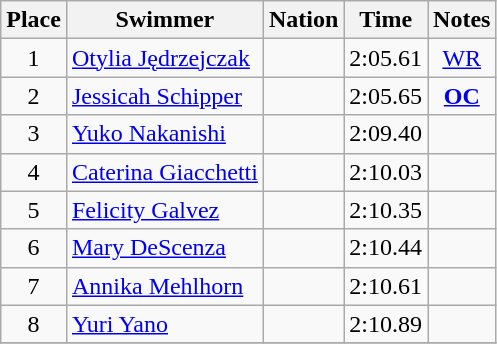<table class="wikitable sortable" style="text-align:center">
<tr>
<th>Place</th>
<th>Swimmer</th>
<th>Nation</th>
<th>Time</th>
<th>Notes</th>
</tr>
<tr>
<td>1</td>
<td align=left><a href='#'>Otylia Jędrzejczak</a></td>
<td align=left></td>
<td>2:05.61</td>
<td><a href='#'>WR</a></td>
</tr>
<tr>
<td>2</td>
<td align=left><a href='#'>Jessicah Schipper</a></td>
<td align=left></td>
<td>2:05.65</td>
<td><strong><a href='#'>OC</a></strong></td>
</tr>
<tr>
<td>3</td>
<td align=left><a href='#'>Yuko Nakanishi</a></td>
<td align=left></td>
<td>2:09.40</td>
<td></td>
</tr>
<tr>
<td>4</td>
<td align=left><a href='#'>Caterina Giacchetti</a></td>
<td align=left></td>
<td>2:10.03</td>
<td></td>
</tr>
<tr>
<td>5</td>
<td align=left><a href='#'>Felicity Galvez</a></td>
<td align=left></td>
<td>2:10.35</td>
<td></td>
</tr>
<tr>
<td>6</td>
<td align=left><a href='#'>Mary DeScenza</a></td>
<td align=left></td>
<td>2:10.44</td>
<td></td>
</tr>
<tr>
<td>7</td>
<td align=left><a href='#'>Annika Mehlhorn</a></td>
<td align=left></td>
<td>2:10.61</td>
<td></td>
</tr>
<tr>
<td>8</td>
<td align=left><a href='#'>Yuri Yano</a></td>
<td align=left></td>
<td>2:10.89</td>
<td></td>
</tr>
<tr>
</tr>
</table>
